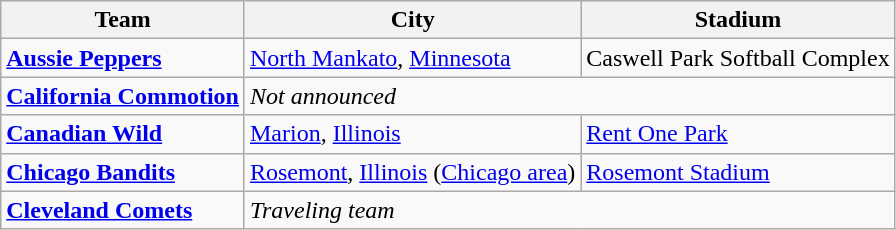<table class="wikitable">
<tr>
<th>Team</th>
<th>City</th>
<th>Stadium</th>
</tr>
<tr>
<td><strong><a href='#'>Aussie Peppers</a></strong></td>
<td><a href='#'>North Mankato</a>, <a href='#'>Minnesota</a></td>
<td>Caswell Park Softball Complex</td>
</tr>
<tr>
<td><strong><a href='#'>California Commotion</a></strong></td>
<td colspan=2><em>Not announced</em></td>
</tr>
<tr>
<td><strong><a href='#'>Canadian Wild</a></strong></td>
<td><a href='#'>Marion</a>, <a href='#'>Illinois</a></td>
<td><a href='#'>Rent One Park</a></td>
</tr>
<tr>
<td><strong><a href='#'>Chicago Bandits</a></strong></td>
<td><a href='#'>Rosemont</a>, <a href='#'>Illinois</a> (<a href='#'>Chicago area</a>)</td>
<td><a href='#'>Rosemont Stadium</a></td>
</tr>
<tr>
<td><strong><a href='#'>Cleveland Comets</a></strong></td>
<td colspan=2><em>Traveling team</em></td>
</tr>
</table>
